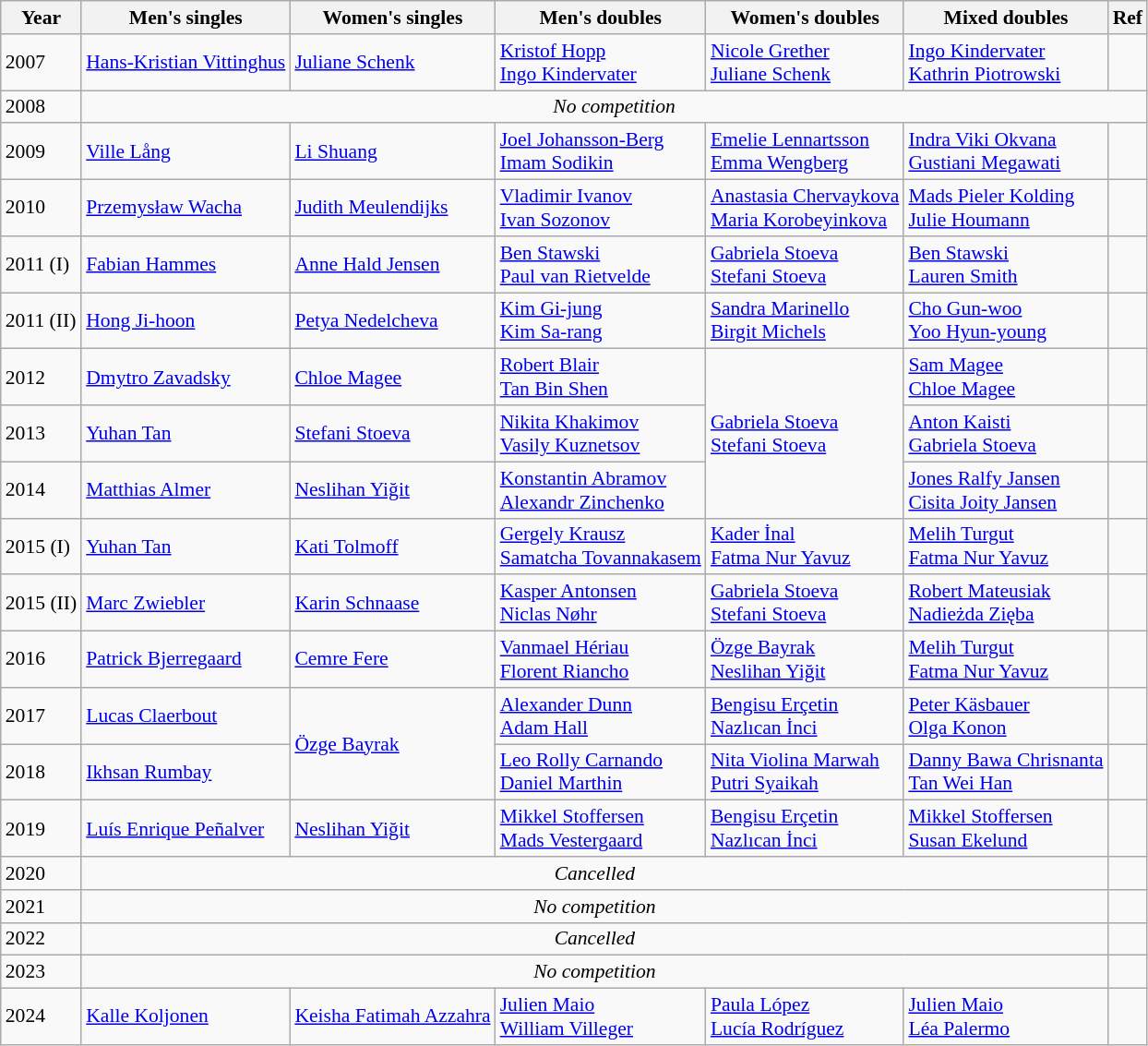<table class=wikitable style="font-size:90%;">
<tr>
<th>Year</th>
<th>Men's singles</th>
<th>Women's singles</th>
<th>Men's doubles</th>
<th>Women's doubles</th>
<th>Mixed doubles</th>
<th>Ref</th>
</tr>
<tr>
<td>2007</td>
<td> <a href='#'>Hans-Kristian Vittinghus</a></td>
<td> <a href='#'>Juliane Schenk</a></td>
<td> <a href='#'>Kristof Hopp</a><br> <a href='#'>Ingo Kindervater</a></td>
<td> <a href='#'>Nicole Grether</a><br> <a href='#'>Juliane Schenk</a></td>
<td> <a href='#'>Ingo Kindervater</a><br> <a href='#'>Kathrin Piotrowski</a></td>
<td></td>
</tr>
<tr>
<td>2008</td>
<td colspan="6"; align="center"><em>No competition</em></td>
</tr>
<tr>
<td>2009</td>
<td> <a href='#'>Ville Lång</a></td>
<td> <a href='#'>Li Shuang</a></td>
<td> <a href='#'>Joel Johansson-Berg</a><br> <a href='#'>Imam Sodikin</a></td>
<td> <a href='#'>Emelie Lennartsson</a><br> <a href='#'>Emma Wengberg</a></td>
<td> <a href='#'>Indra Viki Okvana</a><br> <a href='#'>Gustiani Megawati</a></td>
<td></td>
</tr>
<tr>
<td>2010</td>
<td> <a href='#'>Przemysław Wacha</a></td>
<td> <a href='#'>Judith Meulendijks</a></td>
<td> <a href='#'>Vladimir Ivanov</a><br> <a href='#'>Ivan Sozonov</a></td>
<td> <a href='#'>Anastasia Chervaykova</a><br> <a href='#'>Maria Korobeyinkova</a></td>
<td> <a href='#'>Mads Pieler Kolding</a><br> <a href='#'>Julie Houmann</a></td>
<td></td>
</tr>
<tr>
<td>2011 (I)</td>
<td> <a href='#'>Fabian Hammes</a></td>
<td> <a href='#'>Anne Hald Jensen</a></td>
<td> <a href='#'>Ben Stawski</a><br> <a href='#'>Paul van Rietvelde</a></td>
<td> <a href='#'>Gabriela Stoeva</a><br> <a href='#'>Stefani Stoeva</a></td>
<td> <a href='#'>Ben Stawski</a><br> <a href='#'>Lauren Smith</a></td>
<td></td>
</tr>
<tr>
<td>2011 (II)</td>
<td> <a href='#'>Hong Ji-hoon</a></td>
<td> <a href='#'>Petya Nedelcheva</a></td>
<td> <a href='#'>Kim Gi-jung</a><br> <a href='#'>Kim Sa-rang</a></td>
<td> <a href='#'>Sandra Marinello</a><br> <a href='#'>Birgit Michels</a></td>
<td> <a href='#'>Cho Gun-woo</a><br> <a href='#'>Yoo Hyun-young</a></td>
<td></td>
</tr>
<tr>
<td>2012</td>
<td> <a href='#'>Dmytro Zavadsky</a></td>
<td> <a href='#'>Chloe Magee</a></td>
<td> <a href='#'>Robert Blair</a><br> <a href='#'>Tan Bin Shen</a></td>
<td rowspan=3> <a href='#'>Gabriela Stoeva</a><br> <a href='#'>Stefani Stoeva</a></td>
<td> <a href='#'>Sam Magee</a><br> <a href='#'>Chloe Magee</a></td>
<td></td>
</tr>
<tr>
<td>2013</td>
<td> <a href='#'>Yuhan Tan</a></td>
<td> <a href='#'>Stefani Stoeva</a></td>
<td> <a href='#'>Nikita Khakimov</a><br> <a href='#'>Vasily Kuznetsov</a></td>
<td> <a href='#'>Anton Kaisti</a><br> <a href='#'>Gabriela Stoeva</a></td>
<td></td>
</tr>
<tr>
<td>2014</td>
<td> <a href='#'>Matthias Almer</a></td>
<td> <a href='#'>Neslihan Yiğit</a></td>
<td> <a href='#'>Konstantin Abramov</a><br> <a href='#'>Alexandr Zinchenko</a></td>
<td> <a href='#'>Jones Ralfy Jansen</a><br> <a href='#'>Cisita Joity Jansen</a></td>
<td></td>
</tr>
<tr>
<td>2015 (I)</td>
<td> <a href='#'>Yuhan Tan</a></td>
<td> <a href='#'>Kati Tolmoff</a></td>
<td> <a href='#'>Gergely Krausz</a><br> <a href='#'>Samatcha Tovannakasem</a></td>
<td> <a href='#'>Kader İnal</a><br> <a href='#'>Fatma Nur Yavuz</a></td>
<td> <a href='#'>Melih Turgut</a><br> <a href='#'>Fatma Nur Yavuz</a></td>
<td></td>
</tr>
<tr>
<td>2015 (II)</td>
<td> <a href='#'>Marc Zwiebler</a></td>
<td> <a href='#'>Karin Schnaase</a></td>
<td> <a href='#'>Kasper Antonsen</a><br> <a href='#'>Niclas Nøhr</a></td>
<td> <a href='#'>Gabriela Stoeva</a><br> <a href='#'>Stefani Stoeva</a></td>
<td> <a href='#'>Robert Mateusiak</a><br> <a href='#'>Nadieżda Zięba</a></td>
<td></td>
</tr>
<tr>
<td>2016</td>
<td> <a href='#'>Patrick Bjerregaard</a></td>
<td> <a href='#'>Cemre Fere</a></td>
<td> <a href='#'>Vanmael Hériau</a><br> <a href='#'>Florent Riancho</a></td>
<td> <a href='#'>Özge Bayrak</a><br> <a href='#'>Neslihan Yiğit</a></td>
<td> <a href='#'>Melih Turgut</a><br> <a href='#'>Fatma Nur Yavuz</a></td>
<td></td>
</tr>
<tr>
<td>2017</td>
<td> <a href='#'>Lucas Claerbout</a></td>
<td rowspan=2> <a href='#'>Özge Bayrak</a></td>
<td> <a href='#'>Alexander Dunn</a><br> <a href='#'>Adam Hall</a></td>
<td> <a href='#'>Bengisu Erçetin</a><br> <a href='#'>Nazlıcan İnci</a></td>
<td> <a href='#'>Peter Käsbauer</a><br> <a href='#'>Olga Konon</a></td>
<td></td>
</tr>
<tr>
<td>2018</td>
<td> <a href='#'>Ikhsan Rumbay</a></td>
<td> <a href='#'>Leo Rolly Carnando</a><br> <a href='#'>Daniel Marthin</a></td>
<td> <a href='#'>Nita Violina Marwah</a><br> <a href='#'>Putri Syaikah</a></td>
<td> <a href='#'>Danny Bawa Chrisnanta</a><br> <a href='#'>Tan Wei Han</a></td>
<td></td>
</tr>
<tr>
<td>2019</td>
<td> <a href='#'>Luís Enrique Peñalver</a></td>
<td> <a href='#'>Neslihan Yiğit</a></td>
<td> <a href='#'>Mikkel Stoffersen</a><br> <a href='#'>Mads Vestergaard</a></td>
<td> <a href='#'>Bengisu Erçetin</a><br> <a href='#'>Nazlıcan İnci</a></td>
<td> <a href='#'>Mikkel Stoffersen</a><br> <a href='#'>Susan Ekelund</a></td>
<td></td>
</tr>
<tr>
<td>2020</td>
<td colspan="5" align="center"><em>Cancelled</em></td>
<td></td>
</tr>
<tr>
<td>2021</td>
<td colspan="5" align="center"><em>No competition</em></td>
<td></td>
</tr>
<tr>
<td>2022</td>
<td colspan="5" align="center"><em>Cancelled</em></td>
<td></td>
</tr>
<tr>
<td>2023</td>
<td colspan="5" align="center"><em>No competition</em></td>
<td></td>
</tr>
<tr>
<td>2024</td>
<td> <a href='#'>Kalle Koljonen</a></td>
<td> <a href='#'>Keisha Fatimah Azzahra</a></td>
<td> <a href='#'>Julien Maio</a><br> <a href='#'>William Villeger</a></td>
<td> <a href='#'>Paula López</a><br> <a href='#'>Lucía Rodríguez</a></td>
<td> <a href='#'>Julien Maio</a><br> <a href='#'>Léa Palermo</a></td>
<td></td>
</tr>
</table>
